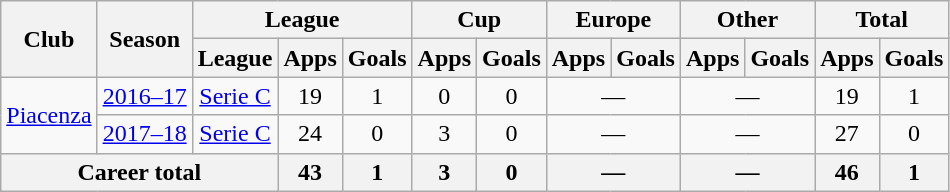<table class="wikitable" style="text-align: center;">
<tr>
<th rowspan="2">Club</th>
<th rowspan="2">Season</th>
<th colspan="3">League</th>
<th colspan="2">Cup</th>
<th colspan="2">Europe</th>
<th colspan="2">Other</th>
<th colspan="2">Total</th>
</tr>
<tr>
<th>League</th>
<th>Apps</th>
<th>Goals</th>
<th>Apps</th>
<th>Goals</th>
<th>Apps</th>
<th>Goals</th>
<th>Apps</th>
<th>Goals</th>
<th>Apps</th>
<th>Goals</th>
</tr>
<tr>
<td rowspan="2"><a href='#'>Piacenza</a></td>
<td><a href='#'>2016–17</a></td>
<td><a href='#'>Serie C</a></td>
<td>19</td>
<td>1</td>
<td>0</td>
<td>0</td>
<td colspan="2">—</td>
<td colspan="2">—</td>
<td>19</td>
<td>1</td>
</tr>
<tr>
<td><a href='#'>2017–18</a></td>
<td><a href='#'>Serie C</a></td>
<td>24</td>
<td>0</td>
<td>3</td>
<td>0</td>
<td colspan="2">—</td>
<td colspan="2">—</td>
<td>27</td>
<td>0</td>
</tr>
<tr>
<th colspan="3">Career total</th>
<th>43</th>
<th>1</th>
<th>3</th>
<th>0</th>
<th colspan="2">—</th>
<th colspan="2">—</th>
<th>46</th>
<th>1</th>
</tr>
</table>
